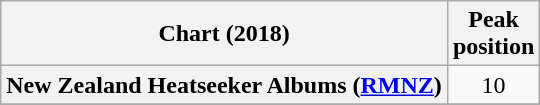<table class="wikitable sortable plainrowheaders" style="text-align:center">
<tr>
<th scope="col">Chart (2018)</th>
<th scope="col">Peak<br> position</th>
</tr>
<tr>
<th scope="row">New Zealand Heatseeker Albums (<a href='#'>RMNZ</a>)</th>
<td>10</td>
</tr>
<tr>
</tr>
<tr>
</tr>
<tr>
</tr>
<tr>
</tr>
</table>
